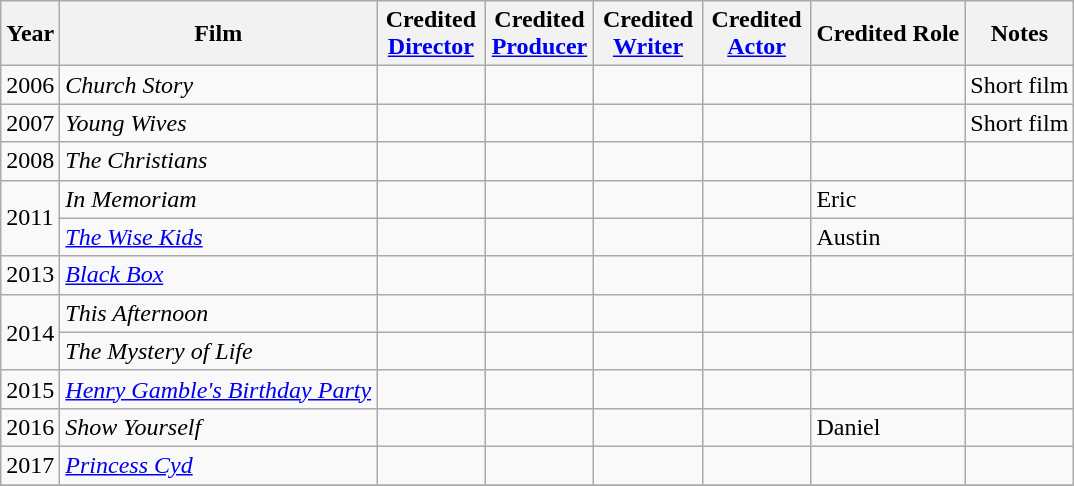<table class="wikitable sortable">
<tr>
<th style="width:26px;">Year</th>
<th>Film</th>
<th width=65>Credited <a href='#'>Director</a></th>
<th width=65>Credited <a href='#'>Producer</a></th>
<th width=65>Credited <a href='#'>Writer</a></th>
<th width=65>Credited <a href='#'>Actor</a></th>
<th>Credited Role</th>
<th>Notes</th>
</tr>
<tr>
<td>2006</td>
<td><em>Church Story</em></td>
<td></td>
<td></td>
<td></td>
<td></td>
<td></td>
<td>Short film</td>
</tr>
<tr>
<td>2007</td>
<td><em>Young Wives</em></td>
<td></td>
<td></td>
<td></td>
<td></td>
<td></td>
<td>Short film</td>
</tr>
<tr>
<td>2008</td>
<td><em>The Christians</em></td>
<td></td>
<td></td>
<td></td>
<td></td>
<td></td>
<td></td>
</tr>
<tr>
<td rowspan=2>2011</td>
<td><em>In Memoriam</em></td>
<td></td>
<td></td>
<td></td>
<td></td>
<td>Eric</td>
<td></td>
</tr>
<tr>
<td><em><a href='#'>The Wise Kids</a></em></td>
<td></td>
<td></td>
<td></td>
<td></td>
<td>Austin</td>
<td></td>
</tr>
<tr>
<td>2013</td>
<td><em><a href='#'>Black Box</a></em></td>
<td></td>
<td></td>
<td></td>
<td></td>
<td></td>
<td></td>
</tr>
<tr>
<td rowspan=2>2014</td>
<td><em>This Afternoon</em></td>
<td></td>
<td></td>
<td></td>
<td></td>
<td></td>
<td></td>
</tr>
<tr>
<td><em>The Mystery of Life</em></td>
<td></td>
<td></td>
<td></td>
<td></td>
<td></td>
<td></td>
</tr>
<tr>
<td>2015</td>
<td><em><a href='#'>Henry Gamble's Birthday Party</a></em></td>
<td></td>
<td></td>
<td></td>
<td></td>
<td></td>
<td></td>
</tr>
<tr>
<td>2016</td>
<td><em>Show Yourself</em></td>
<td></td>
<td></td>
<td></td>
<td></td>
<td>Daniel</td>
<td></td>
</tr>
<tr>
<td>2017</td>
<td><em><a href='#'>Princess Cyd</a></em></td>
<td></td>
<td></td>
<td></td>
<td></td>
<td></td>
<td></td>
</tr>
<tr>
</tr>
</table>
